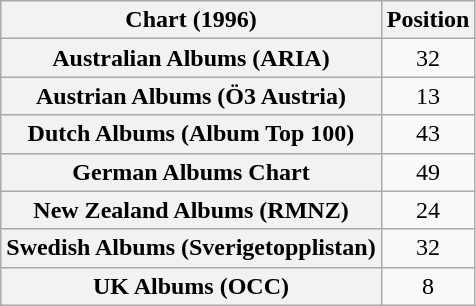<table class="wikitable plainrowheaders sortable" style="text-align:center;">
<tr>
<th scope="column">Chart (1996)</th>
<th scope="column">Position</th>
</tr>
<tr>
<th scope="row">Australian Albums (ARIA)</th>
<td>32</td>
</tr>
<tr>
<th scope="row">Austrian Albums (Ö3 Austria)</th>
<td>13</td>
</tr>
<tr>
<th scope="row">Dutch Albums (Album Top 100)</th>
<td>43</td>
</tr>
<tr>
<th scope="row">German Albums Chart</th>
<td>49</td>
</tr>
<tr>
<th scope="row">New Zealand Albums (RMNZ)</th>
<td>24</td>
</tr>
<tr>
<th scope="row">Swedish Albums (Sverigetopplistan)</th>
<td>32</td>
</tr>
<tr>
<th scope="row">UK Albums (OCC)</th>
<td>8</td>
</tr>
</table>
